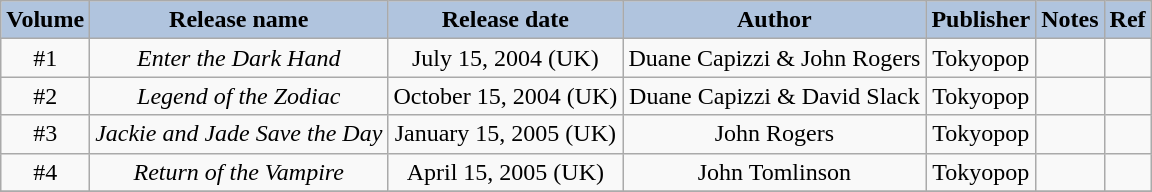<table class="wikitable">
<tr>
<th style="background:#B0C4DE;">Volume</th>
<th style="background:#B0C4DE;">Release name</th>
<th style="background:#B0C4DE;">Release date</th>
<th style="background:#B0C4DE;">Author</th>
<th style="background:#B0C4DE;">Publisher</th>
<th style="background:#B0C4DE;">Notes</th>
<th style="background:#B0C4DE;">Ref</th>
</tr>
<tr>
<td align="center">#1</td>
<td align="center"><em>Enter the Dark Hand</em></td>
<td align="center">July 15, 2004 (UK)</td>
<td align="center">Duane Capizzi & John Rogers</td>
<td align="center">Tokyopop</td>
<td align="center"></td>
<td></td>
</tr>
<tr>
<td align="center">#2</td>
<td align="center"><em>Legend of the Zodiac</em></td>
<td align="center">October 15, 2004 (UK)</td>
<td align="center">Duane Capizzi & David Slack</td>
<td align="center">Tokyopop</td>
<td align="center"></td>
<td></td>
</tr>
<tr>
<td align="center">#3</td>
<td align="center"><em>Jackie and Jade Save the Day</em></td>
<td align="center">January 15, 2005 (UK)</td>
<td align="center">John Rogers</td>
<td align="center">Tokyopop</td>
<td align="center"></td>
<td></td>
</tr>
<tr>
<td align="center">#4</td>
<td align="center"><em>Return of the Vampire </em></td>
<td align="center">April 15, 2005 (UK)</td>
<td align="center">John Tomlinson</td>
<td align="center">Tokyopop</td>
<td align="center"></td>
<td></td>
</tr>
<tr>
</tr>
</table>
